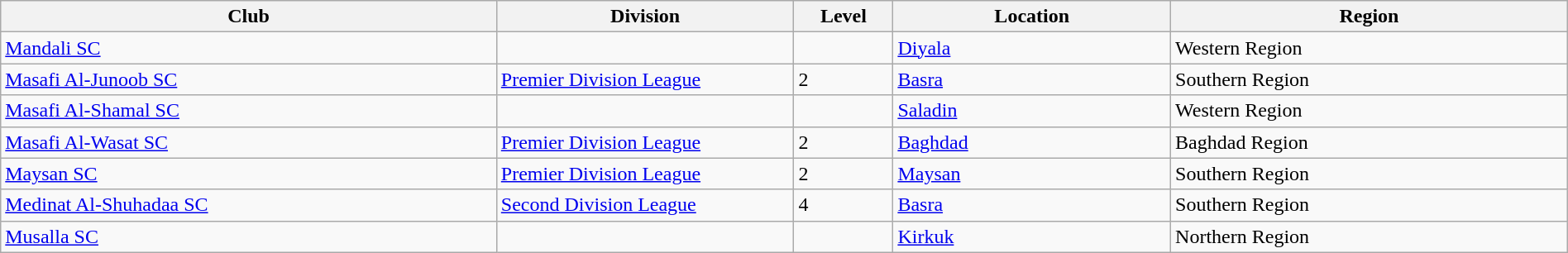<table class="wikitable sortable" width=100% style="font-size:100%">
<tr>
<th width=25%>Club</th>
<th width=15%>Division</th>
<th width=5%>Level</th>
<th width=14%>Location</th>
<th width=20%>Region</th>
</tr>
<tr>
<td><a href='#'>Mandali SC</a></td>
<td></td>
<td></td>
<td><a href='#'>Diyala</a></td>
<td>Western Region</td>
</tr>
<tr>
<td><a href='#'>Masafi Al-Junoob SC</a></td>
<td><a href='#'>Premier Division League</a></td>
<td>2</td>
<td><a href='#'>Basra</a></td>
<td>Southern Region</td>
</tr>
<tr>
<td><a href='#'>Masafi Al-Shamal SC</a></td>
<td></td>
<td></td>
<td><a href='#'>Saladin</a></td>
<td>Western Region</td>
</tr>
<tr>
<td><a href='#'>Masafi Al-Wasat SC</a></td>
<td><a href='#'>Premier Division League</a></td>
<td>2</td>
<td><a href='#'>Baghdad</a></td>
<td>Baghdad Region</td>
</tr>
<tr>
<td><a href='#'>Maysan SC</a></td>
<td><a href='#'>Premier Division League</a></td>
<td>2</td>
<td><a href='#'>Maysan</a></td>
<td>Southern Region</td>
</tr>
<tr>
<td><a href='#'>Medinat Al-Shuhadaa SC</a></td>
<td><a href='#'>Second Division League</a></td>
<td>4</td>
<td><a href='#'>Basra</a></td>
<td>Southern Region</td>
</tr>
<tr>
<td><a href='#'>Musalla SC</a></td>
<td></td>
<td></td>
<td><a href='#'>Kirkuk</a></td>
<td>Northern Region</td>
</tr>
</table>
